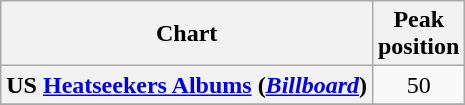<table class="wikitable sortable plainrowheaders" style="text-align:center;" border="1">
<tr>
<th scope="col">Chart</th>
<th scope="col">Peak<br>position</th>
</tr>
<tr>
<th scope="row">US <a href='#'>Heatseekers Albums</a> (<em><a href='#'>Billboard</a></em>)</th>
<td>50</td>
</tr>
<tr>
</tr>
</table>
